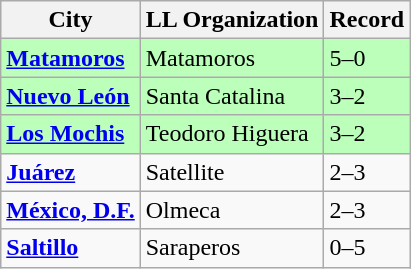<table class="wikitable">
<tr>
<th>City</th>
<th>LL Organization</th>
<th>Record</th>
</tr>
<tr style="background:#bfb;">
<td> <strong><a href='#'>Matamoros</a></strong></td>
<td>Matamoros</td>
<td>5–0</td>
</tr>
<tr style="background:#bfb;">
<td> <strong><a href='#'>Nuevo León</a></strong></td>
<td>Santa Catalina</td>
<td>3–2</td>
</tr>
<tr style="background:#bfb;">
<td> <strong><a href='#'>Los Mochis</a></strong></td>
<td>Teodoro Higuera</td>
<td>3–2</td>
</tr>
<tr>
<td> <strong><a href='#'>Juárez</a></strong></td>
<td>Satellite</td>
<td>2–3</td>
</tr>
<tr>
<td> <strong><a href='#'>México, D.F.</a></strong></td>
<td>Olmeca</td>
<td>2–3</td>
</tr>
<tr>
<td> <strong><a href='#'>Saltillo</a></strong></td>
<td>Saraperos</td>
<td>0–5</td>
</tr>
</table>
